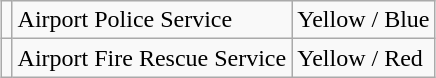<table class="wikitable" style="margin: 1em auto 1em auto;">
<tr>
<td></td>
<td>Airport Police Service</td>
<td>Yellow / Blue</td>
</tr>
<tr>
<td></td>
<td>Airport Fire Rescue Service</td>
<td>Yellow / Red</td>
</tr>
</table>
